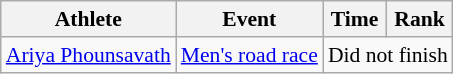<table class="wikitable" style="font-size:90%">
<tr>
<th>Athlete</th>
<th>Event</th>
<th>Time</th>
<th>Rank</th>
</tr>
<tr align=center>
<td align=left><a href='#'>Ariya Phounsavath</a></td>
<td align=left><a href='#'>Men's road race</a></td>
<td colspan=2>Did not finish</td>
</tr>
</table>
